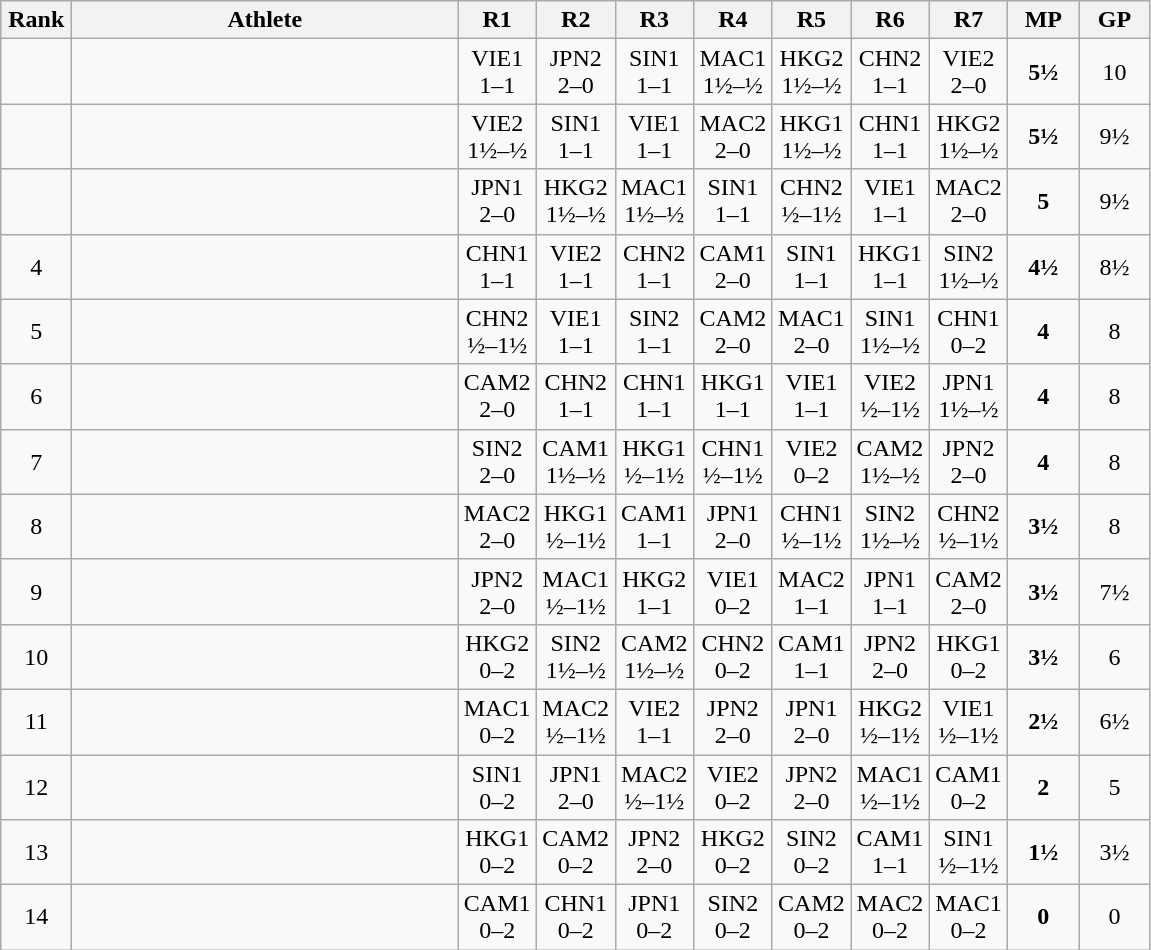<table class=wikitable style="text-align:center">
<tr>
<th width=40>Rank</th>
<th width=250>Athlete</th>
<th width=45>R1</th>
<th width=45>R2</th>
<th width=45>R3</th>
<th width=45>R4</th>
<th width=45>R5</th>
<th width=45>R6</th>
<th width=45>R7</th>
<th width=40>MP</th>
<th width=40>GP</th>
</tr>
<tr>
<td></td>
<td align=left></td>
<td>VIE1<br>1–1</td>
<td>JPN2<br>2–0</td>
<td>SIN1<br>1–1</td>
<td>MAC1<br>1½–½</td>
<td>HKG2<br>1½–½</td>
<td>CHN2<br>1–1</td>
<td>VIE2<br>2–0</td>
<td><strong>5½</strong></td>
<td>10</td>
</tr>
<tr>
<td></td>
<td align=left></td>
<td>VIE2<br>1½–½</td>
<td>SIN1<br>1–1</td>
<td>VIE1<br>1–1</td>
<td>MAC2<br>2–0</td>
<td>HKG1<br>1½–½</td>
<td>CHN1<br>1–1</td>
<td>HKG2<br>1½–½</td>
<td><strong>5½</strong></td>
<td>9½</td>
</tr>
<tr>
<td></td>
<td align=left></td>
<td>JPN1<br>2–0</td>
<td>HKG2<br>1½–½</td>
<td>MAC1<br>1½–½</td>
<td>SIN1<br>1–1</td>
<td>CHN2<br>½–1½</td>
<td>VIE1<br>1–1</td>
<td>MAC2<br>2–0</td>
<td><strong>5</strong></td>
<td>9½</td>
</tr>
<tr>
<td>4</td>
<td align=left></td>
<td>CHN1<br>1–1</td>
<td>VIE2<br>1–1</td>
<td>CHN2<br>1–1</td>
<td>CAM1<br>2–0</td>
<td>SIN1<br>1–1</td>
<td>HKG1<br>1–1</td>
<td>SIN2<br>1½–½</td>
<td><strong>4½</strong></td>
<td>8½</td>
</tr>
<tr>
<td>5</td>
<td align=left></td>
<td>CHN2<br>½–1½</td>
<td>VIE1<br>1–1</td>
<td>SIN2<br>1–1</td>
<td>CAM2<br>2–0</td>
<td>MAC1<br>2–0</td>
<td>SIN1<br>1½–½</td>
<td>CHN1<br>0–2</td>
<td><strong>4</strong></td>
<td>8</td>
</tr>
<tr>
<td>6</td>
<td align=left></td>
<td>CAM2<br>2–0</td>
<td>CHN2<br>1–1</td>
<td>CHN1<br>1–1</td>
<td>HKG1<br>1–1</td>
<td>VIE1<br>1–1</td>
<td>VIE2<br>½–1½</td>
<td>JPN1<br>1½–½</td>
<td><strong>4</strong></td>
<td>8</td>
</tr>
<tr>
<td>7</td>
<td align=left></td>
<td>SIN2<br>2–0</td>
<td>CAM1<br>1½–½</td>
<td>HKG1<br>½–1½</td>
<td>CHN1<br>½–1½</td>
<td>VIE2<br>0–2</td>
<td>CAM2<br>1½–½</td>
<td>JPN2<br>2–0</td>
<td><strong>4</strong></td>
<td>8</td>
</tr>
<tr>
<td>8</td>
<td align=left></td>
<td>MAC2<br>2–0</td>
<td>HKG1<br>½–1½</td>
<td>CAM1<br>1–1</td>
<td>JPN1<br>2–0</td>
<td>CHN1<br>½–1½</td>
<td>SIN2<br>1½–½</td>
<td>CHN2<br>½–1½</td>
<td><strong>3½</strong></td>
<td>8</td>
</tr>
<tr>
<td>9</td>
<td align=left></td>
<td>JPN2<br>2–0</td>
<td>MAC1<br>½–1½</td>
<td>HKG2<br>1–1</td>
<td>VIE1<br>0–2</td>
<td>MAC2<br>1–1</td>
<td>JPN1<br>1–1</td>
<td>CAM2<br>2–0</td>
<td><strong>3½</strong></td>
<td>7½</td>
</tr>
<tr>
<td>10</td>
<td align=left></td>
<td>HKG2<br>0–2</td>
<td>SIN2<br>1½–½</td>
<td>CAM2<br>1½–½</td>
<td>CHN2<br>0–2</td>
<td>CAM1<br>1–1</td>
<td>JPN2<br>2–0</td>
<td>HKG1<br>0–2</td>
<td><strong>3½</strong></td>
<td>6</td>
</tr>
<tr>
<td>11</td>
<td align=left></td>
<td>MAC1<br>0–2</td>
<td>MAC2<br>½–1½</td>
<td>VIE2<br>1–1</td>
<td>JPN2<br>2–0</td>
<td>JPN1<br>2–0</td>
<td>HKG2<br>½–1½</td>
<td>VIE1<br>½–1½</td>
<td><strong>2½</strong></td>
<td>6½</td>
</tr>
<tr>
<td>12</td>
<td align=left></td>
<td>SIN1<br>0–2</td>
<td>JPN1<br>2–0</td>
<td>MAC2<br>½–1½</td>
<td>VIE2<br>0–2</td>
<td>JPN2<br>2–0</td>
<td>MAC1<br>½–1½</td>
<td>CAM1<br>0–2</td>
<td><strong>2</strong></td>
<td>5</td>
</tr>
<tr>
<td>13</td>
<td align=left></td>
<td>HKG1<br>0–2</td>
<td>CAM2<br>0–2</td>
<td>JPN2<br>2–0</td>
<td>HKG2<br>0–2</td>
<td>SIN2<br>0–2</td>
<td>CAM1<br>1–1</td>
<td>SIN1<br>½–1½</td>
<td><strong>1½</strong></td>
<td>3½</td>
</tr>
<tr>
<td>14</td>
<td align=left></td>
<td>CAM1<br>0–2</td>
<td>CHN1<br>0–2</td>
<td>JPN1<br>0–2</td>
<td>SIN2<br>0–2</td>
<td>CAM2<br>0–2</td>
<td>MAC2<br>0–2</td>
<td>MAC1<br>0–2</td>
<td><strong>0</strong></td>
<td>0</td>
</tr>
</table>
